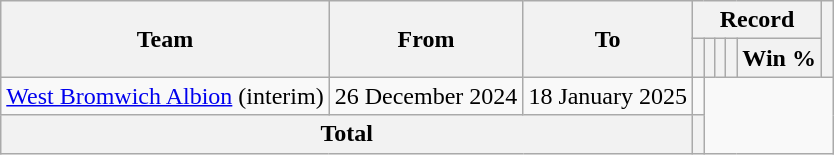<table class=wikitable style=text-align:center>
<tr>
<th rowspan=2>Team</th>
<th rowspan=2>From</th>
<th rowspan=2>To</th>
<th colspan=5>Record</th>
<th rowspan=2></th>
</tr>
<tr>
<th></th>
<th></th>
<th></th>
<th></th>
<th>Win %</th>
</tr>
<tr>
<td align=left><a href='#'>West Bromwich Albion</a> (interim)</td>
<td align=left>26 December 2024</td>
<td align=left>18 January 2025<br></td>
<td></td>
</tr>
<tr>
<th colspan=3>Total<br></th>
<th></th>
</tr>
</table>
